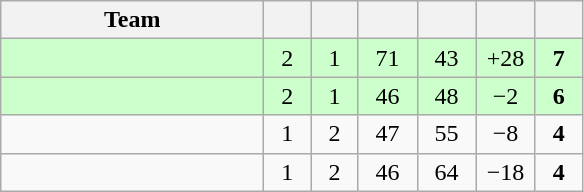<table class="wikitable" style="text-align:center;">
<tr>
<th style="width:10.5em;">Team</th>
<th style="width:1.5em;"></th>
<th style="width:1.5em;"></th>
<th style="width:2.0em;"></th>
<th style="width:2.0em;"></th>
<th style="width:2.0em;"></th>
<th style="width:1.5em;"></th>
</tr>
<tr bgcolor=#cfc>
<td align="left"></td>
<td>2</td>
<td>1</td>
<td>71</td>
<td>43</td>
<td>+28</td>
<td><strong>7</strong></td>
</tr>
<tr bgcolor=#cfc>
<td align="left"></td>
<td>2</td>
<td>1</td>
<td>46</td>
<td>48</td>
<td>−2</td>
<td><strong>6</strong></td>
</tr>
<tr>
<td align="left"></td>
<td>1</td>
<td>2</td>
<td>47</td>
<td>55</td>
<td>−8</td>
<td><strong>4</strong></td>
</tr>
<tr>
<td align="left"></td>
<td>1</td>
<td>2</td>
<td>46</td>
<td>64</td>
<td>−18</td>
<td><strong>4</strong></td>
</tr>
</table>
